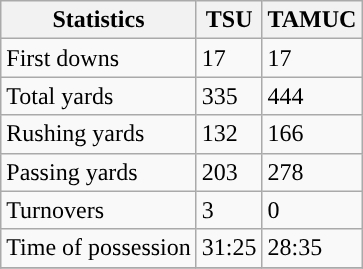<table class="wikitable" style="float: left;">
<tr>
<th>Statistics</th>
<th>TSU</th>
<th>TAMUC</th>
</tr>
<tr>
<td>First downs</td>
<td>17</td>
<td>17</td>
</tr>
<tr>
<td>Total yards</td>
<td>335</td>
<td>444</td>
</tr>
<tr>
<td>Rushing yards</td>
<td>132</td>
<td>166</td>
</tr>
<tr>
<td>Passing yards</td>
<td>203</td>
<td>278</td>
</tr>
<tr>
<td>Turnovers</td>
<td>3</td>
<td>0</td>
</tr>
<tr>
<td>Time of possession</td>
<td>31:25</td>
<td>28:35</td>
</tr>
<tr>
</tr>
</table>
